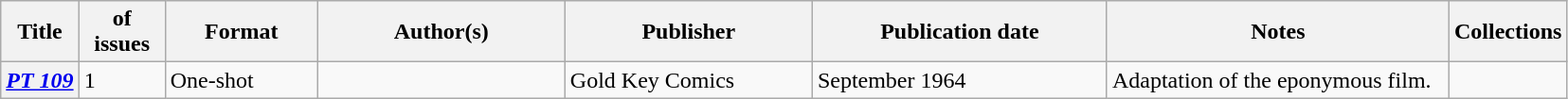<table class="wikitable">
<tr>
<th>Title</th>
<th style="width:40pt"> of issues</th>
<th style="width:75pt">Format</th>
<th style="width:125pt">Author(s)</th>
<th style="width:125pt">Publisher</th>
<th style="width:150pt">Publication date</th>
<th style="width:175pt">Notes</th>
<th>Collections</th>
</tr>
<tr>
<th><em><a href='#'>PT 109</a></em></th>
<td>1</td>
<td>One-shot</td>
<td></td>
<td>Gold Key Comics</td>
<td>September 1964</td>
<td>Adaptation of the eponymous film.</td>
<td></td>
</tr>
</table>
